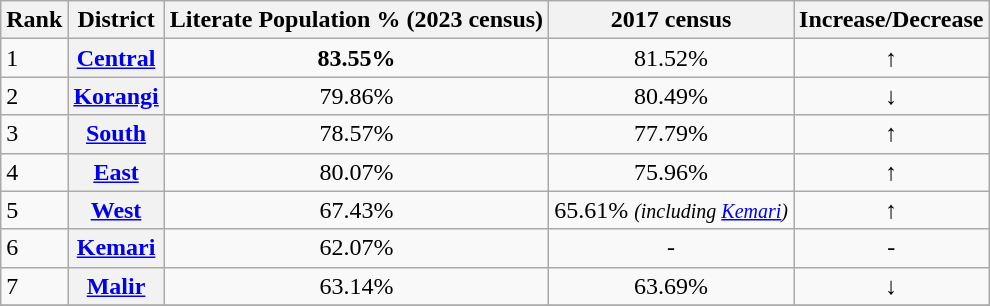<table class="wikitable" style="text-align: right;">
<tr>
<th>Rank</th>
<th>District</th>
<th>Literate Population % (2023 census)</th>
<th>2017 census</th>
<th>Increase/Decrease</th>
</tr>
<tr>
<td style="text-align: left;">1</td>
<th><a href='#'>Central</a></th>
<td style="text-align: Center;"><strong>83.55%</strong></td>
<td style="text-align: Center;">81.52%</td>
<td style="text-align: Center;"><strong>↑</strong></td>
</tr>
<tr>
<td style="text-align: left;">2</td>
<th><a href='#'>Korangi</a></th>
<td style="text-align: Center;">79.86%</td>
<td style="text-align: Center;">80.49%</td>
<td style="text-align: Center;"><strong>↓</strong></td>
</tr>
<tr>
<td style="text-align: left;">3</td>
<th><a href='#'>South</a></th>
<td style="text-align: Center;">78.57%</td>
<td style="text-align: Center;">77.79%</td>
<td style="text-align: Center;"><strong>↑</strong></td>
</tr>
<tr>
<td style="text-align: left;">4</td>
<th><a href='#'>East</a></th>
<td style="text-align: Center;">80.07%</td>
<td style="text-align: Center;">75.96%</td>
<td style="text-align: Center;"><strong>↑</strong></td>
</tr>
<tr>
<td style="text-align: left;">5</td>
<th><a href='#'>West</a></th>
<td style="text-align: Center;">67.43%</td>
<td style="text-align: Center;">65.61% <small><em>(including <a href='#'>Kemari</a>)</em></small></td>
<td style="text-align: Center;"><strong>↑</strong></td>
</tr>
<tr>
<td style="text-align: left;">6</td>
<th><a href='#'>Kemari</a></th>
<td style="text-align: Center;">62.07%</td>
<td style="text-align: Center;">-</td>
<td style="text-align: Center;">-</td>
</tr>
<tr>
<td style="text-align: left;">7</td>
<th><a href='#'>Malir</a></th>
<td style="text-align: Center;">63.14%</td>
<td style="text-align: Center;">63.69%</td>
<td style="text-align: Center;"><strong>↓</strong></td>
</tr>
<tr>
</tr>
</table>
